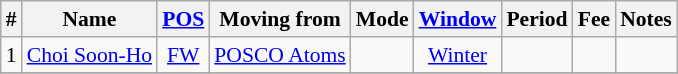<table class="wikitable sortable" style="text-align: center; font-size:90%;">
<tr>
<th>#</th>
<th>Name</th>
<th><a href='#'>POS</a></th>
<th>Moving from</th>
<th>Mode</th>
<th><a href='#'>Window</a></th>
<th>Period</th>
<th>Fee</th>
<th>Notes</th>
</tr>
<tr>
<td>1</td>
<td align=left> <a href='#'>Choi Soon-Ho</a></td>
<td><a href='#'>FW</a></td>
<td align=left> <a href='#'>POSCO Atoms</a></td>
<td></td>
<td><a href='#'>Winter</a></td>
<td></td>
<td></td>
<td></td>
</tr>
<tr>
</tr>
</table>
